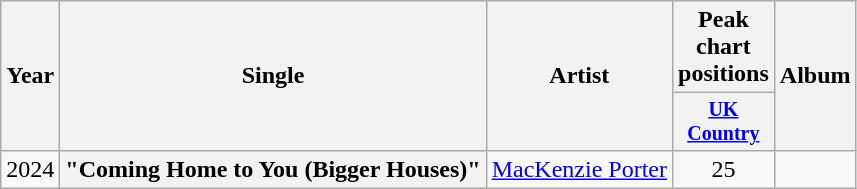<table class="wikitable plainrowheaders" style="text-align:center;">
<tr>
<th rowspan="2">Year</th>
<th rowspan="2" style="widtha:18em;">Single</th>
<th rowspan="2">Artist</th>
<th colspan="1">Peak chart positions</th>
<th rowspan="2">Album</th>
</tr>
<tr style="font-size:smaller;">
<th style="width:4em;"><a href='#'>UK<br>Country</a><br></th>
</tr>
<tr>
<td>2024</td>
<th scope="row">"Coming Home to You (Bigger Houses)"</th>
<td><a href='#'>MacKenzie Porter</a></td>
<td>25</td>
<td></td>
</tr>
</table>
